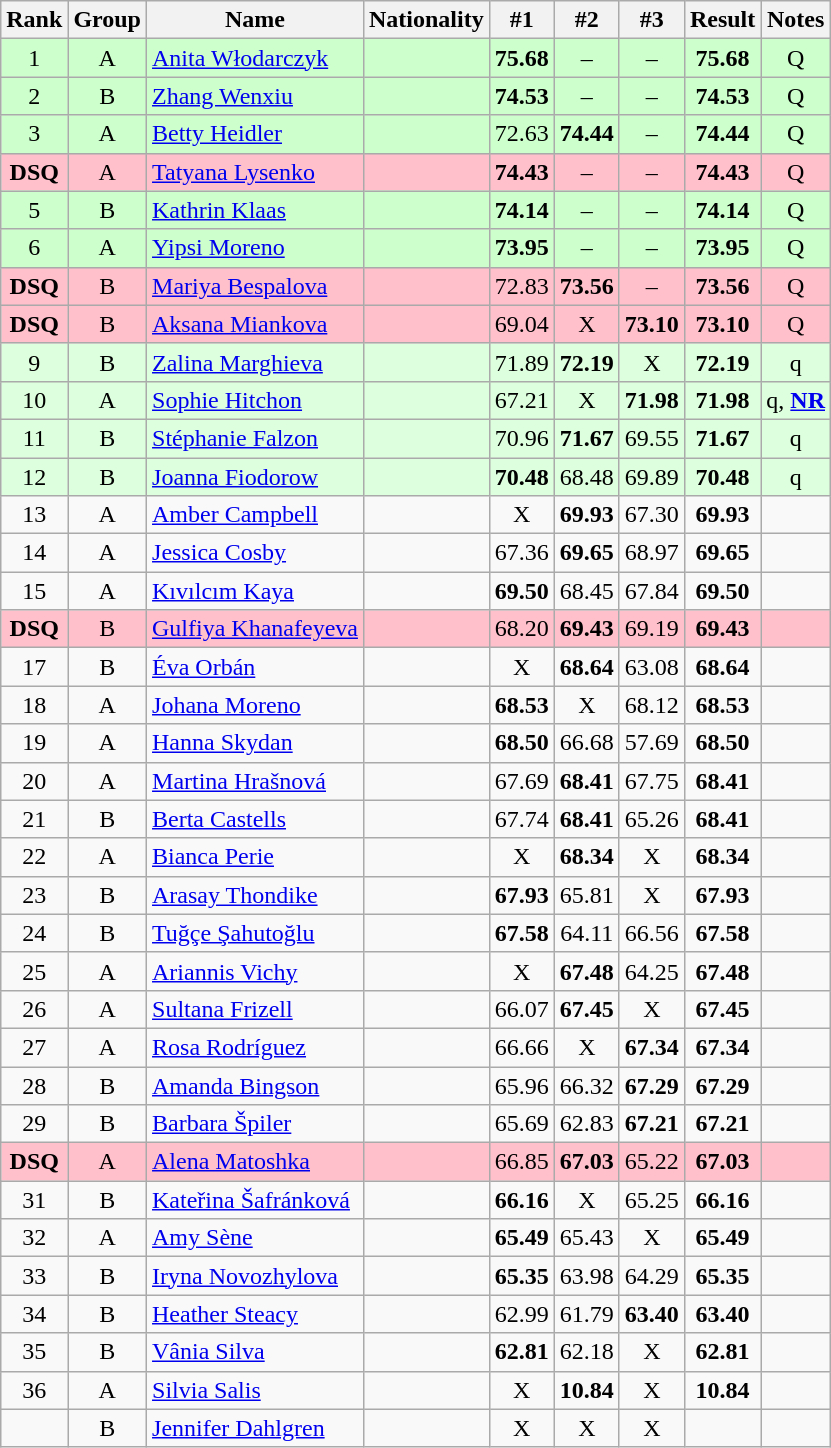<table class="wikitable sortable" style="text-align:center">
<tr>
<th>Rank</th>
<th>Group</th>
<th>Name</th>
<th>Nationality</th>
<th>#1</th>
<th>#2</th>
<th>#3</th>
<th>Result</th>
<th>Notes</th>
</tr>
<tr bgcolor=ccffcc>
<td>1</td>
<td>A</td>
<td align="left"><a href='#'>Anita Włodarczyk</a></td>
<td align="left"></td>
<td><strong>75.68</strong></td>
<td>–</td>
<td>–</td>
<td><strong>75.68</strong></td>
<td>Q</td>
</tr>
<tr bgcolor=ccffcc>
<td>2</td>
<td>B</td>
<td align="left"><a href='#'>Zhang Wenxiu</a></td>
<td align="left"></td>
<td><strong>74.53</strong></td>
<td>–</td>
<td>–</td>
<td><strong>74.53</strong></td>
<td>Q</td>
</tr>
<tr bgcolor=ccffcc>
<td>3</td>
<td>A</td>
<td align="left"><a href='#'>Betty Heidler</a></td>
<td align="left"></td>
<td>72.63</td>
<td><strong>74.44</strong></td>
<td>–</td>
<td><strong>74.44</strong></td>
<td>Q</td>
</tr>
<tr bgcolor="pink">
<td><strong>DSQ</strong></td>
<td>A</td>
<td align="left"><a href='#'>Tatyana Lysenko</a></td>
<td align="left"></td>
<td><strong>74.43</strong></td>
<td>–</td>
<td>–</td>
<td><strong>74.43</strong></td>
<td>Q</td>
</tr>
<tr bgcolor=ccffcc>
<td>5</td>
<td>B</td>
<td align="left"><a href='#'>Kathrin Klaas</a></td>
<td align="left"></td>
<td><strong>74.14</strong></td>
<td>–</td>
<td>–</td>
<td><strong>74.14</strong></td>
<td>Q</td>
</tr>
<tr bgcolor=ccffcc>
<td>6</td>
<td>A</td>
<td align="left"><a href='#'>Yipsi Moreno</a></td>
<td align="left"></td>
<td><strong>73.95</strong></td>
<td>–</td>
<td>–</td>
<td><strong>73.95</strong></td>
<td>Q</td>
</tr>
<tr bgcolor="pink">
<td><strong>DSQ</strong></td>
<td>B</td>
<td align="left"><a href='#'>Mariya Bespalova</a></td>
<td align="left"></td>
<td>72.83</td>
<td><strong>73.56</strong></td>
<td>–</td>
<td><strong>73.56</strong></td>
<td>Q</td>
</tr>
<tr bgcolor="pink">
<td><strong>DSQ</strong></td>
<td>B</td>
<td align="left"><a href='#'>Aksana Miankova</a></td>
<td align="left"></td>
<td>69.04</td>
<td>X</td>
<td><strong>73.10</strong></td>
<td><strong>73.10</strong></td>
<td>Q</td>
</tr>
<tr bgcolor=ddffdd>
<td>9</td>
<td>B</td>
<td align="left"><a href='#'>Zalina Marghieva</a></td>
<td align="left"></td>
<td>71.89</td>
<td><strong>72.19</strong></td>
<td>X</td>
<td><strong>72.19</strong></td>
<td>q</td>
</tr>
<tr bgcolor=ddffdd>
<td>10</td>
<td>A</td>
<td align="left"><a href='#'>Sophie Hitchon</a></td>
<td align="left"></td>
<td>67.21</td>
<td>X</td>
<td><strong>71.98</strong></td>
<td><strong>71.98</strong></td>
<td>q, <strong><a href='#'>NR</a></strong></td>
</tr>
<tr bgcolor=ddffdd>
<td>11</td>
<td>B</td>
<td align="left"><a href='#'>Stéphanie Falzon</a></td>
<td align="left"></td>
<td>70.96</td>
<td><strong>71.67</strong></td>
<td>69.55</td>
<td><strong>71.67</strong></td>
<td>q</td>
</tr>
<tr bgcolor=ddffdd>
<td>12</td>
<td>B</td>
<td align="left"><a href='#'>Joanna Fiodorow</a></td>
<td align="left"></td>
<td><strong>70.48</strong></td>
<td>68.48</td>
<td>69.89</td>
<td><strong>70.48</strong></td>
<td>q</td>
</tr>
<tr>
<td>13</td>
<td>A</td>
<td align="left"><a href='#'>Amber Campbell</a></td>
<td align="left"></td>
<td>X</td>
<td><strong>69.93</strong></td>
<td>67.30</td>
<td><strong>69.93</strong></td>
<td></td>
</tr>
<tr>
<td>14</td>
<td>A</td>
<td align="left"><a href='#'>Jessica Cosby</a></td>
<td align="left"></td>
<td>67.36</td>
<td><strong>69.65</strong></td>
<td>68.97</td>
<td><strong>69.65</strong></td>
<td></td>
</tr>
<tr>
<td>15</td>
<td>A</td>
<td align="left"><a href='#'>Kıvılcım Kaya</a></td>
<td align="left"></td>
<td><strong>69.50</strong></td>
<td>68.45</td>
<td>67.84</td>
<td><strong>69.50</strong></td>
<td></td>
</tr>
<tr bgcolor="pink">
<td><strong>DSQ</strong></td>
<td>B</td>
<td align="left"><a href='#'>Gulfiya Khanafeyeva</a></td>
<td align="left"></td>
<td>68.20</td>
<td><strong>69.43</strong></td>
<td>69.19</td>
<td><strong>69.43</strong></td>
<td></td>
</tr>
<tr>
<td>17</td>
<td>B</td>
<td align="left"><a href='#'>Éva Orbán</a></td>
<td align="left"></td>
<td>X</td>
<td><strong>68.64</strong></td>
<td>63.08</td>
<td><strong>68.64</strong></td>
<td></td>
</tr>
<tr>
<td>18</td>
<td>A</td>
<td align="left"><a href='#'>Johana Moreno</a></td>
<td align="left"></td>
<td><strong>68.53</strong></td>
<td>X</td>
<td>68.12</td>
<td><strong>68.53</strong></td>
<td></td>
</tr>
<tr>
<td>19</td>
<td>A</td>
<td align="left"><a href='#'>Hanna Skydan</a></td>
<td align="left"></td>
<td><strong>68.50</strong></td>
<td>66.68</td>
<td>57.69</td>
<td><strong>68.50</strong></td>
<td></td>
</tr>
<tr>
<td>20</td>
<td>A</td>
<td align="left"><a href='#'>Martina Hrašnová</a></td>
<td align="left"></td>
<td>67.69</td>
<td><strong>68.41</strong></td>
<td>67.75</td>
<td><strong>68.41</strong></td>
<td></td>
</tr>
<tr>
<td>21</td>
<td>B</td>
<td align="left"><a href='#'>Berta Castells</a></td>
<td align="left"></td>
<td>67.74</td>
<td><strong>68.41</strong></td>
<td>65.26</td>
<td><strong>68.41</strong></td>
<td></td>
</tr>
<tr>
<td>22</td>
<td>A</td>
<td align="left"><a href='#'>Bianca Perie</a></td>
<td align="left"></td>
<td>X</td>
<td><strong>68.34</strong></td>
<td>X</td>
<td><strong>68.34</strong></td>
<td></td>
</tr>
<tr>
<td>23</td>
<td>B</td>
<td align="left"><a href='#'>Arasay Thondike</a></td>
<td align="left"></td>
<td><strong>67.93</strong></td>
<td>65.81</td>
<td>X</td>
<td><strong>67.93</strong></td>
<td></td>
</tr>
<tr>
<td>24</td>
<td>B</td>
<td align="left"><a href='#'>Tuğçe Şahutoğlu</a></td>
<td align="left"></td>
<td><strong>67.58</strong></td>
<td>64.11</td>
<td>66.56</td>
<td><strong>67.58</strong></td>
<td></td>
</tr>
<tr>
<td>25</td>
<td>A</td>
<td align="left"><a href='#'>Ariannis Vichy</a></td>
<td align="left"></td>
<td>X</td>
<td><strong>67.48</strong></td>
<td>64.25</td>
<td><strong>67.48</strong></td>
<td></td>
</tr>
<tr>
<td>26</td>
<td>A</td>
<td align="left"><a href='#'>Sultana Frizell</a></td>
<td align="left"></td>
<td>66.07</td>
<td><strong>67.45</strong></td>
<td>X</td>
<td><strong>67.45</strong></td>
<td></td>
</tr>
<tr>
<td>27</td>
<td>A</td>
<td align="left"><a href='#'>Rosa Rodríguez</a></td>
<td align="left"></td>
<td>66.66</td>
<td>X</td>
<td><strong>67.34</strong></td>
<td><strong>67.34</strong></td>
<td></td>
</tr>
<tr>
<td>28</td>
<td>B</td>
<td align="left"><a href='#'>Amanda Bingson</a></td>
<td align="left"></td>
<td>65.96</td>
<td>66.32</td>
<td><strong>67.29</strong></td>
<td><strong>67.29</strong></td>
<td></td>
</tr>
<tr>
<td>29</td>
<td>B</td>
<td align="left"><a href='#'>Barbara Špiler</a></td>
<td align="left"></td>
<td>65.69</td>
<td>62.83</td>
<td><strong>67.21</strong></td>
<td><strong>67.21</strong></td>
<td></td>
</tr>
<tr bgcolor="pink">
<td><strong>DSQ</strong></td>
<td>A</td>
<td align="left"><a href='#'>Alena Matoshka</a></td>
<td align="left"></td>
<td>66.85</td>
<td><strong>67.03</strong></td>
<td>65.22</td>
<td><strong>67.03</strong></td>
<td></td>
</tr>
<tr>
<td>31</td>
<td>B</td>
<td align="left"><a href='#'>Kateřina Šafránková</a></td>
<td align="left"></td>
<td><strong>66.16</strong></td>
<td>X</td>
<td>65.25</td>
<td><strong>66.16</strong></td>
<td></td>
</tr>
<tr>
<td>32</td>
<td>A</td>
<td align="left"><a href='#'>Amy Sène</a></td>
<td align="left"></td>
<td><strong>65.49</strong></td>
<td>65.43</td>
<td>X</td>
<td><strong>65.49</strong></td>
<td></td>
</tr>
<tr>
<td>33</td>
<td>B</td>
<td align="left"><a href='#'>Iryna Novozhylova</a></td>
<td align="left"></td>
<td><strong>65.35</strong></td>
<td>63.98</td>
<td>64.29</td>
<td><strong>65.35</strong></td>
<td></td>
</tr>
<tr>
<td>34</td>
<td>B</td>
<td align="left"><a href='#'>Heather Steacy</a></td>
<td align="left"></td>
<td>62.99</td>
<td>61.79</td>
<td><strong>63.40</strong></td>
<td><strong>63.40</strong></td>
<td></td>
</tr>
<tr>
<td>35</td>
<td>B</td>
<td align="left"><a href='#'>Vânia Silva</a></td>
<td align="left"></td>
<td><strong>62.81</strong></td>
<td>62.18</td>
<td>X</td>
<td><strong>62.81</strong></td>
<td></td>
</tr>
<tr>
<td>36</td>
<td>A</td>
<td align="left"><a href='#'>Silvia Salis</a></td>
<td align="left"></td>
<td>X</td>
<td><strong>10.84</strong></td>
<td>X</td>
<td><strong>10.84</strong></td>
<td></td>
</tr>
<tr>
<td></td>
<td>B</td>
<td align="left"><a href='#'>Jennifer Dahlgren</a></td>
<td align="left"></td>
<td>X</td>
<td>X</td>
<td>X</td>
<td><strong></strong></td>
<td></td>
</tr>
</table>
